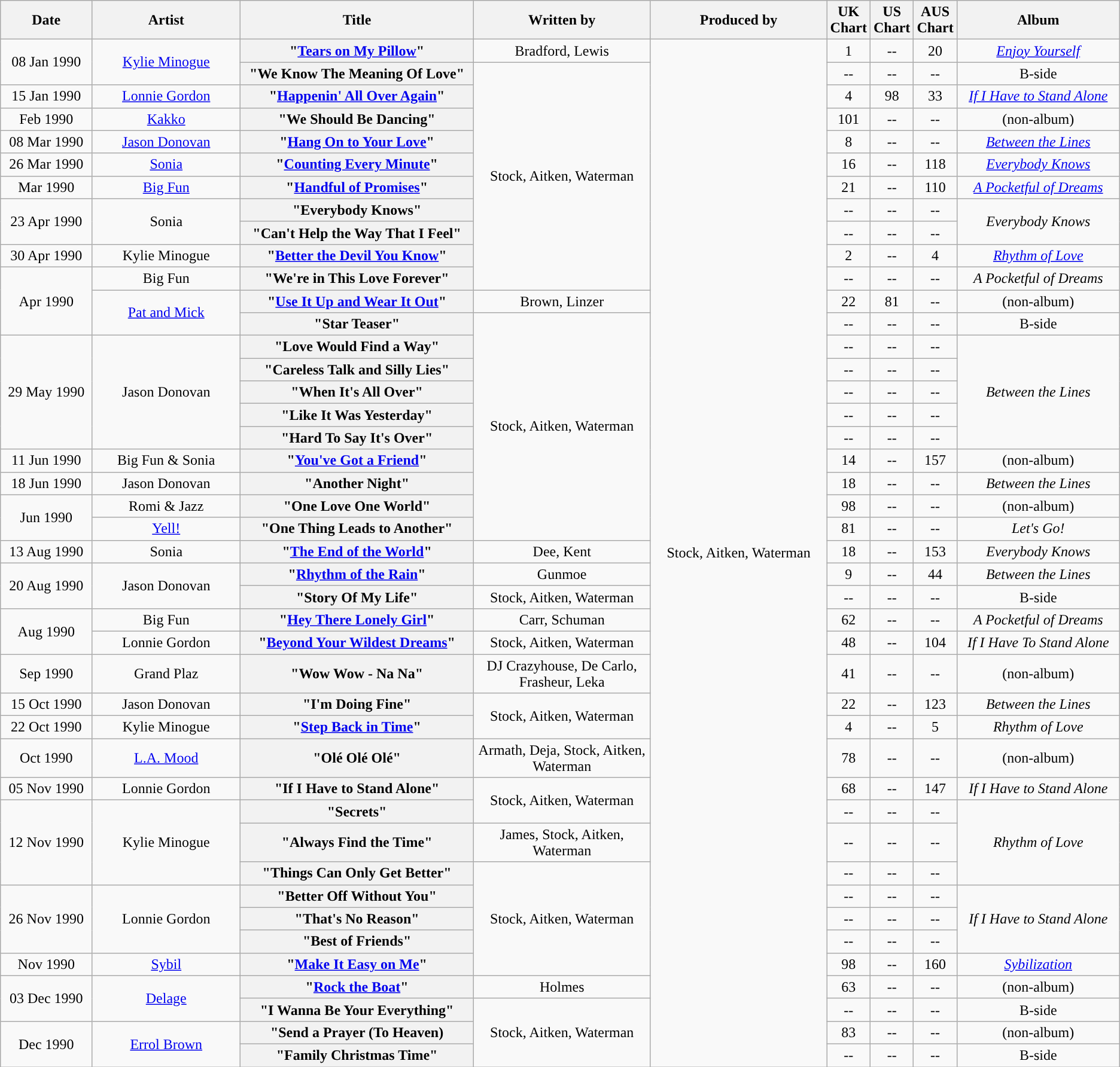<table class="wikitable plainrowheaders" style="text-align:center;">
<tr>
<th scope="col" style="width:6em;">Date</th>
<th scope="col" style="width:10em;">Artist</th>
<th scope="col" style="width:16em;">Title</th>
<th scope="col" style="width:12em;">Written by</th>
<th scope="col" style="width:12em;">Produced by</th>
<th scope="col" style="width:1em;">UK Chart</th>
<th scope="col" style="width:1em;">US Chart</th>
<th scope="col" style="width:1em;">AUS Chart</th>
<th scope="col" style="width:11em;">Album</th>
</tr>
<tr>
<td rowspan="2">08 Jan 1990</td>
<td rowspan="2"><a href='#'>Kylie Minogue</a></td>
<th scope="row">"<a href='#'>Tears on My Pillow</a>"</th>
<td>Bradford, Lewis</td>
<td rowspan="43">Stock, Aitken, Waterman</td>
<td>1</td>
<td>--</td>
<td>20</td>
<td><em><a href='#'>Enjoy Yourself</a></em></td>
</tr>
<tr>
<th scope="row">"We Know The Meaning Of Love"</th>
<td rowspan="10">Stock, Aitken, Waterman</td>
<td>--</td>
<td>--</td>
<td>--</td>
<td>B-side</td>
</tr>
<tr>
<td>15 Jan 1990</td>
<td><a href='#'>Lonnie Gordon</a></td>
<th scope="row">"<a href='#'>Happenin' All Over Again</a>"</th>
<td>4</td>
<td>98</td>
<td>33</td>
<td><em><a href='#'>If I Have to Stand Alone</a></em></td>
</tr>
<tr>
<td>Feb 1990</td>
<td><a href='#'>Kakko</a></td>
<th scope="row">"We Should Be Dancing"</th>
<td>101</td>
<td>--</td>
<td>--</td>
<td>(non-album)</td>
</tr>
<tr>
<td>08 Mar 1990</td>
<td><a href='#'>Jason Donovan</a></td>
<th scope="row">"<a href='#'>Hang On to Your Love</a>"</th>
<td>8</td>
<td>--</td>
<td>--</td>
<td><em><a href='#'>Between the Lines</a></em></td>
</tr>
<tr>
<td>26 Mar 1990</td>
<td><a href='#'>Sonia</a></td>
<th scope="row">"<a href='#'>Counting Every Minute</a>"</th>
<td>16</td>
<td>--</td>
<td>118</td>
<td><em><a href='#'>Everybody Knows</a></em></td>
</tr>
<tr>
<td>Mar 1990</td>
<td><a href='#'>Big Fun</a></td>
<th scope="row">"<a href='#'>Handful of Promises</a>"</th>
<td>21</td>
<td>--</td>
<td>110</td>
<td><em><a href='#'>A Pocketful of Dreams</a></em></td>
</tr>
<tr>
<td rowspan="2">23 Apr 1990</td>
<td rowspan="2">Sonia</td>
<th scope="row">"Everybody Knows"</th>
<td>--</td>
<td>--</td>
<td>--</td>
<td rowspan="2"><em>Everybody Knows</em></td>
</tr>
<tr>
<th scope="row">"Can't Help the Way That I Feel"</th>
<td>--</td>
<td>--</td>
<td>--</td>
</tr>
<tr>
<td>30 Apr 1990</td>
<td>Kylie Minogue</td>
<th scope="row">"<a href='#'>Better the Devil You Know</a>"</th>
<td>2</td>
<td>--</td>
<td>4</td>
<td><em><a href='#'>Rhythm of Love</a></em></td>
</tr>
<tr>
<td rowspan="3">Apr 1990</td>
<td>Big Fun</td>
<th scope="row">"We're in This Love Forever"</th>
<td>--</td>
<td>--</td>
<td>--</td>
<td><em>A Pocketful of Dreams</em></td>
</tr>
<tr>
<td rowspan="2"><a href='#'>Pat and Mick</a></td>
<th scope="row">"<a href='#'>Use It Up and Wear It Out</a>"</th>
<td>Brown, Linzer</td>
<td>22</td>
<td>81</td>
<td>--</td>
<td>(non-album)</td>
</tr>
<tr>
<th scope="row">"Star Teaser"</th>
<td rowspan="10">Stock, Aitken, Waterman</td>
<td>--</td>
<td>--</td>
<td>--</td>
<td>B-side</td>
</tr>
<tr>
<td rowspan="5">29 May 1990</td>
<td rowspan="5">Jason Donovan</td>
<th scope="row">"Love Would Find a Way"</th>
<td>--</td>
<td>--</td>
<td>--</td>
<td rowspan="5"><em>Between the Lines</em></td>
</tr>
<tr>
<th scope="row">"Careless Talk and Silly Lies"</th>
<td>--</td>
<td>--</td>
<td>--</td>
</tr>
<tr>
<th scope="row">"When It's All Over"</th>
<td>--</td>
<td>--</td>
<td>--</td>
</tr>
<tr>
<th scope="row">"Like It Was Yesterday"</th>
<td>--</td>
<td>--</td>
<td>--</td>
</tr>
<tr>
<th scope="row">"Hard To Say It's Over"</th>
<td>--</td>
<td>--</td>
<td>--</td>
</tr>
<tr>
<td>11 Jun 1990</td>
<td>Big Fun & Sonia</td>
<th scope="row">"<a href='#'>You've Got a Friend</a>"</th>
<td>14</td>
<td>--</td>
<td>157</td>
<td>(non-album)</td>
</tr>
<tr>
<td>18 Jun 1990</td>
<td>Jason Donovan</td>
<th scope="row">"Another Night"</th>
<td>18</td>
<td>--</td>
<td>--</td>
<td><em>Between the Lines</em></td>
</tr>
<tr>
<td rowspan="2">Jun 1990</td>
<td>Romi & Jazz</td>
<th scope="row">"One Love One World"</th>
<td>98</td>
<td>--</td>
<td>--</td>
<td>(non-album)</td>
</tr>
<tr>
<td><a href='#'>Yell!</a></td>
<th scope="row">"One Thing Leads to Another"</th>
<td>81</td>
<td>--</td>
<td>--</td>
<td><em>Let's Go!</em></td>
</tr>
<tr>
<td>13 Aug 1990</td>
<td>Sonia</td>
<th scope="row">"<a href='#'>The End of the World</a>"</th>
<td>Dee, Kent</td>
<td>18</td>
<td>--</td>
<td>153</td>
<td><em>Everybody Knows</em></td>
</tr>
<tr>
<td rowspan="2">20 Aug 1990</td>
<td rowspan="2">Jason Donovan</td>
<th scope="row">"<a href='#'>Rhythm of the Rain</a>"</th>
<td>Gunmoe</td>
<td>9</td>
<td>--</td>
<td>44</td>
<td><em>Between the Lines</em></td>
</tr>
<tr>
<th scope="row">"Story Of My Life"</th>
<td>Stock, Aitken, Waterman</td>
<td>--</td>
<td>--</td>
<td>--</td>
<td>B-side</td>
</tr>
<tr>
<td rowspan="2">Aug 1990</td>
<td>Big Fun</td>
<th scope="row">"<a href='#'>Hey There Lonely Girl</a>"</th>
<td>Carr, Schuman</td>
<td>62</td>
<td>--</td>
<td>--</td>
<td><em>A Pocketful of Dreams</em></td>
</tr>
<tr>
<td>Lonnie Gordon</td>
<th scope="row">"<a href='#'>Beyond Your Wildest Dreams</a>"</th>
<td>Stock, Aitken, Waterman</td>
<td>48</td>
<td>--</td>
<td>104</td>
<td><em>If I Have To Stand Alone</em></td>
</tr>
<tr>
<td>Sep 1990</td>
<td>Grand Plaz</td>
<th scope="row">"Wow Wow - Na Na"</th>
<td>DJ Crazyhouse, De Carlo, Frasheur, Leka</td>
<td>41</td>
<td>--</td>
<td>--</td>
<td>(non-album)</td>
</tr>
<tr>
<td>15 Oct 1990</td>
<td>Jason Donovan</td>
<th scope="row">"I'm Doing Fine"</th>
<td rowspan="2">Stock, Aitken, Waterman</td>
<td>22</td>
<td>--</td>
<td>123</td>
<td><em>Between the Lines</em></td>
</tr>
<tr>
<td>22 Oct 1990</td>
<td>Kylie Minogue</td>
<th scope="row">"<a href='#'>Step Back in Time</a>"</th>
<td>4</td>
<td>--</td>
<td>5</td>
<td><em>Rhythm of Love</em></td>
</tr>
<tr>
<td>Oct 1990</td>
<td><a href='#'>L.A. Mood</a></td>
<th scope="row">"Olé Olé Olé"</th>
<td>Armath, Deja, Stock, Aitken, Waterman</td>
<td>78</td>
<td>--</td>
<td>--</td>
<td>(non-album)</td>
</tr>
<tr>
<td>05 Nov 1990</td>
<td>Lonnie Gordon</td>
<th scope="row">"If I Have to Stand Alone"</th>
<td rowspan="2">Stock, Aitken, Waterman</td>
<td>68</td>
<td>--</td>
<td>147</td>
<td><em>If I Have to Stand Alone</em></td>
</tr>
<tr>
<td rowspan="3">12 Nov 1990</td>
<td rowspan="3">Kylie Minogue</td>
<th scope="row">"Secrets"</th>
<td>--</td>
<td>--</td>
<td>--</td>
<td rowspan="3"><em>Rhythm of Love</em></td>
</tr>
<tr>
<th scope="row">"Always Find the Time"</th>
<td>James, Stock, Aitken, Waterman</td>
<td>--</td>
<td>--</td>
<td>--</td>
</tr>
<tr>
<th scope="row">"Things Can Only Get Better"</th>
<td rowspan="5">Stock, Aitken, Waterman</td>
<td>--</td>
<td>--</td>
<td>--</td>
</tr>
<tr>
<td rowspan="3">26 Nov 1990</td>
<td rowspan="3">Lonnie Gordon</td>
<th scope="row">"Better Off Without You"</th>
<td>--</td>
<td>--</td>
<td>--</td>
<td rowspan="3'"><em>If I Have to Stand Alone</em></td>
</tr>
<tr>
<th scope="row">"That's No Reason"</th>
<td>--</td>
<td>--</td>
<td>--</td>
</tr>
<tr>
<th scope="row">"Best of Friends"</th>
<td>--</td>
<td>--</td>
<td>--</td>
</tr>
<tr>
<td>Nov 1990</td>
<td><a href='#'>Sybil</a></td>
<th scope="row">"<a href='#'>Make It Easy on Me</a>"</th>
<td>98</td>
<td>--</td>
<td>160</td>
<td><em><a href='#'>Sybilization</a></em></td>
</tr>
<tr>
<td rowspan="2">03 Dec 1990</td>
<td rowspan="2"><a href='#'>Delage</a></td>
<th scope="row">"<a href='#'>Rock the Boat</a>"</th>
<td>Holmes</td>
<td>63</td>
<td>--</td>
<td>--</td>
<td>(non-album)</td>
</tr>
<tr>
<th scope="row">"I Wanna Be Your Everything"</th>
<td rowspan="3">Stock, Aitken, Waterman</td>
<td>--</td>
<td>--</td>
<td>--</td>
<td>B-side</td>
</tr>
<tr>
<td rowspan="2">Dec 1990</td>
<td rowspan="2"><a href='#'>Errol Brown</a></td>
<th scope="row">"Send a Prayer (To Heaven)</th>
<td>83</td>
<td>--</td>
<td>--</td>
<td>(non-album)</td>
</tr>
<tr>
<th scope="row">"Family Christmas Time"</th>
<td>--</td>
<td>--</td>
<td>--</td>
<td>B-side</td>
</tr>
</table>
